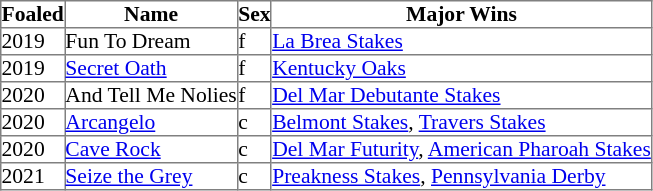<table border="1" cellpadding="0" style="border-collapse: collapse; font-size:90%">
<tr>
<th>Foaled</th>
<th>Name</th>
<th>Sex</th>
<th>Major Wins</th>
</tr>
<tr>
<td>2019</td>
<td>Fun To Dream</td>
<td>f</td>
<td><a href='#'>La Brea Stakes</a></td>
</tr>
<tr>
<td>2019</td>
<td><a href='#'>Secret Oath</a></td>
<td>f</td>
<td><a href='#'>Kentucky Oaks</a></td>
</tr>
<tr>
<td>2020</td>
<td>And Tell Me Nolies</td>
<td>f</td>
<td><a href='#'>Del Mar Debutante Stakes</a></td>
</tr>
<tr>
<td>2020</td>
<td><a href='#'>Arcangelo</a></td>
<td>c</td>
<td><a href='#'>Belmont Stakes</a>, <a href='#'>Travers Stakes</a></td>
</tr>
<tr>
<td>2020</td>
<td><a href='#'>Cave Rock</a></td>
<td>c</td>
<td><a href='#'>Del Mar Futurity</a>, <a href='#'>American Pharoah Stakes</a></td>
</tr>
<tr>
<td>2021</td>
<td><a href='#'>Seize the Grey</a></td>
<td>c</td>
<td><a href='#'>Preakness Stakes</a>, <a href='#'>Pennsylvania Derby</a></td>
</tr>
</table>
